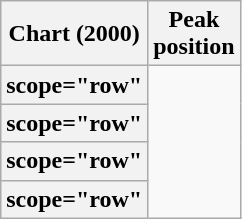<table class="wikitable plainrowheaders sortable">
<tr>
<th scope="col">Chart (2000)</th>
<th scope="col">Peak<br>position</th>
</tr>
<tr>
<th>scope="row" </th>
</tr>
<tr>
<th>scope="row" </th>
</tr>
<tr>
<th>scope="row" </th>
</tr>
<tr>
<th>scope="row" </th>
</tr>
</table>
